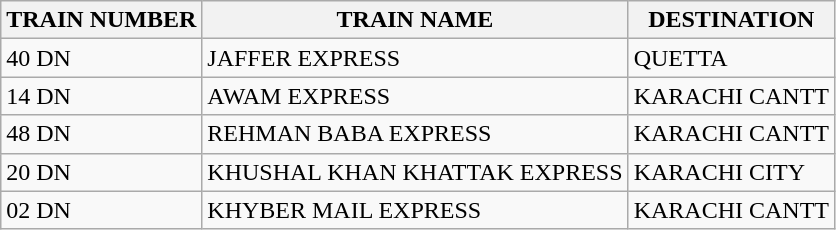<table class="wikitable">
<tr>
<th>TRAIN NUMBER</th>
<th>TRAIN NAME</th>
<th>DESTINATION</th>
</tr>
<tr>
<td>40 DN</td>
<td>JAFFER EXPRESS</td>
<td>QUETTA</td>
</tr>
<tr>
<td>14 DN</td>
<td>AWAM EXPRESS</td>
<td>KARACHI CANTT</td>
</tr>
<tr>
<td>48 DN</td>
<td>REHMAN BABA EXPRESS</td>
<td>KARACHI CANTT</td>
</tr>
<tr>
<td>20 DN</td>
<td>KHUSHAL KHAN KHATTAK EXPRESS</td>
<td>KARACHI CITY</td>
</tr>
<tr>
<td>02 DN</td>
<td>KHYBER MAIL EXPRESS</td>
<td>KARACHI CANTT</td>
</tr>
</table>
